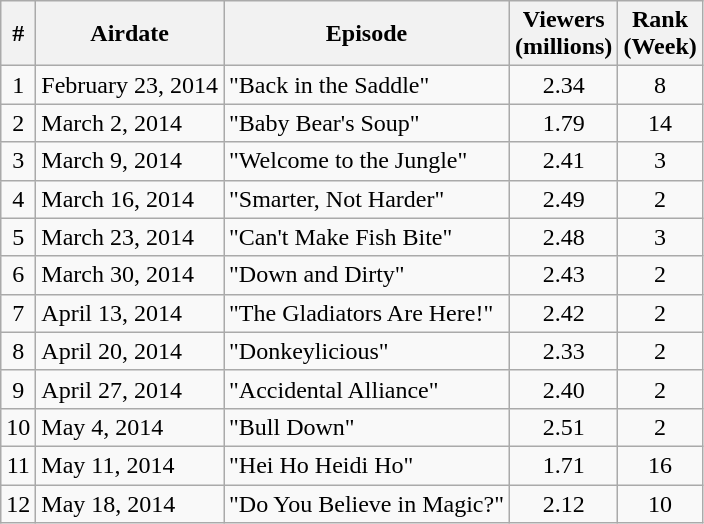<table class="wikitable" style="text-align:center;">
<tr>
<th>#</th>
<th>Airdate</th>
<th>Episode</th>
<th>Viewers<br>(millions)</th>
<th>Rank<br>(Week)</th>
</tr>
<tr>
<td>1</td>
<td style="text-align:left;">February 23, 2014</td>
<td style="text-align:left;">"Back in the Saddle"</td>
<td>2.34</td>
<td>8</td>
</tr>
<tr>
<td>2</td>
<td style="text-align:left;">March 2, 2014</td>
<td style="text-align:left;">"Baby Bear's Soup"</td>
<td>1.79</td>
<td>14</td>
</tr>
<tr>
<td>3</td>
<td style="text-align:left;">March 9, 2014</td>
<td style="text-align:left;">"Welcome to the Jungle"</td>
<td>2.41</td>
<td>3</td>
</tr>
<tr>
<td>4</td>
<td style="text-align:left;">March 16, 2014</td>
<td style="text-align:left;">"Smarter, Not Harder"</td>
<td>2.49</td>
<td>2</td>
</tr>
<tr>
<td>5</td>
<td style="text-align:left;">March 23, 2014</td>
<td style="text-align:left;">"Can't Make Fish Bite"</td>
<td>2.48</td>
<td>3</td>
</tr>
<tr>
<td>6</td>
<td style="text-align:left;">March 30, 2014</td>
<td style="text-align:left;">"Down and Dirty"</td>
<td>2.43</td>
<td>2</td>
</tr>
<tr>
<td>7</td>
<td style="text-align:left;">April 13, 2014</td>
<td style="text-align:left;">"The Gladiators Are Here!"</td>
<td>2.42</td>
<td>2</td>
</tr>
<tr>
<td>8</td>
<td style="text-align:left;">April 20, 2014</td>
<td style="text-align:left;">"Donkeylicious"</td>
<td>2.33</td>
<td>2</td>
</tr>
<tr>
<td>9</td>
<td style="text-align:left;">April 27, 2014</td>
<td style="text-align:left;">"Accidental Alliance"</td>
<td>2.40</td>
<td>2</td>
</tr>
<tr>
<td>10</td>
<td style="text-align:left;">May 4, 2014</td>
<td style="text-align:left;">"Bull Down"</td>
<td>2.51</td>
<td>2</td>
</tr>
<tr>
<td>11</td>
<td style="text-align:left;">May 11, 2014</td>
<td style="text-align:left;">"Hei Ho Heidi Ho"</td>
<td>1.71</td>
<td>16</td>
</tr>
<tr>
<td>12</td>
<td style="text-align:left;">May 18, 2014</td>
<td style="text-align:left;">"Do You Believe in Magic?"</td>
<td>2.12</td>
<td>10</td>
</tr>
</table>
